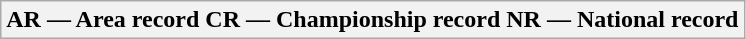<table class=wikitable>
<tr>
<th>AR — Area record  CR — Championship record  NR — National record</th>
</tr>
</table>
